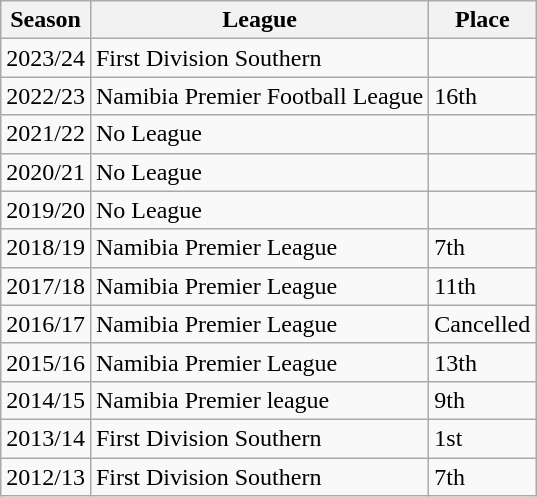<table class="wikitable">
<tr>
<th>Season</th>
<th>League</th>
<th>Place</th>
</tr>
<tr>
<td>2023/24</td>
<td>First Division Southern</td>
<td></td>
</tr>
<tr>
<td>2022/23</td>
<td>Namibia Premier Football League</td>
<td>16th</td>
</tr>
<tr>
<td>2021/22</td>
<td>No League</td>
<td></td>
</tr>
<tr>
<td>2020/21</td>
<td>No League</td>
<td></td>
</tr>
<tr>
<td>2019/20</td>
<td>No League</td>
<td></td>
</tr>
<tr>
<td>2018/19</td>
<td>Namibia Premier League</td>
<td>7th</td>
</tr>
<tr>
<td>2017/18</td>
<td>Namibia Premier League</td>
<td>11th</td>
</tr>
<tr>
<td>2016/17</td>
<td>Namibia Premier League</td>
<td>Cancelled </td>
</tr>
<tr>
<td>2015/16</td>
<td>Namibia Premier League</td>
<td>13th</td>
</tr>
<tr>
<td>2014/15</td>
<td>Namibia Premier league</td>
<td>9th</td>
</tr>
<tr>
<td>2013/14</td>
<td>First Division Southern</td>
<td>1st</td>
</tr>
<tr>
<td>2012/13</td>
<td>First Division Southern</td>
<td>7th</td>
</tr>
</table>
